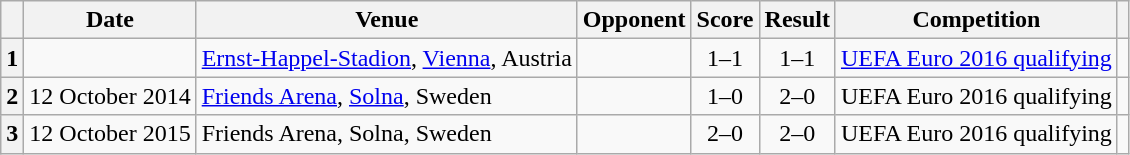<table class="wikitable sortable">
<tr>
<th scope="col"></th>
<th scope="col">Date</th>
<th scope="col">Venue</th>
<th scope="col">Opponent</th>
<th scope="col">Score</th>
<th scope="col">Result</th>
<th scope="col">Competition</th>
<th scope="col" class="unsortable"></th>
</tr>
<tr>
<th scope="row">1</th>
<td></td>
<td><a href='#'>Ernst-Happel-Stadion</a>, <a href='#'>Vienna</a>, Austria</td>
<td></td>
<td style="text-align:center">1–1</td>
<td style="text-align:center">1–1</td>
<td><a href='#'>UEFA Euro 2016 qualifying</a></td>
<td></td>
</tr>
<tr>
<th scope="row">2</th>
<td>12 October 2014</td>
<td><a href='#'>Friends Arena</a>, <a href='#'>Solna</a>, Sweden</td>
<td></td>
<td style="text-align:center">1–0</td>
<td style="text-align:center">2–0</td>
<td>UEFA Euro 2016 qualifying</td>
<td></td>
</tr>
<tr>
<th scope="row">3</th>
<td>12 October 2015</td>
<td>Friends Arena, Solna, Sweden</td>
<td></td>
<td style="text-align:center">2–0</td>
<td style="text-align:center">2–0</td>
<td>UEFA Euro 2016 qualifying</td>
<td></td>
</tr>
</table>
